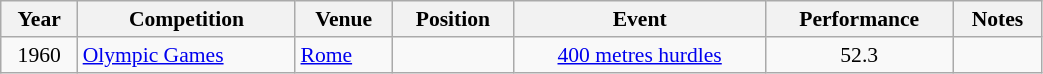<table class="wikitable" width=55% style="font-size:90%; text-align:center;">
<tr>
<th>Year</th>
<th>Competition</th>
<th>Venue</th>
<th>Position</th>
<th>Event</th>
<th>Performance</th>
<th>Notes</th>
</tr>
<tr>
<td rowspan=1>1960</td>
<td rowspan=1 align=left><a href='#'>Olympic Games</a></td>
<td rowspan=1 align=left> <a href='#'>Rome</a></td>
<td></td>
<td><a href='#'>400 metres hurdles</a></td>
<td>52.3</td>
<td></td>
</tr>
</table>
